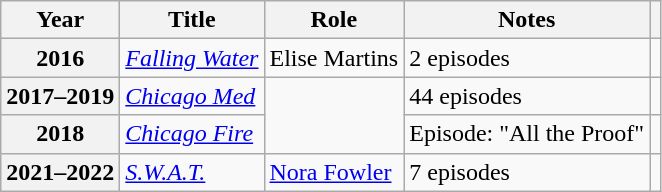<table class="wikitable plainrowheaders sortable">
<tr>
<th scope="col">Year</th>
<th scope="col">Title</th>
<th scope="col">Role</th>
<th scope="col" class="unsortable">Notes</th>
<th scope="col" class="unsortable"></th>
</tr>
<tr>
<th scope="row">2016</th>
<td><em><a href='#'>Falling Water</a></em></td>
<td>Elise Martins</td>
<td>2 episodes</td>
<td style="text-align:center;"></td>
</tr>
<tr>
<th scope="row">2017–2019</th>
<td><em><a href='#'>Chicago Med</a></em></td>
<td rowspan="2"></td>
<td>44 episodes</td>
<td style="text-align:center;"></td>
</tr>
<tr>
<th scope="row">2018</th>
<td><em><a href='#'>Chicago Fire</a></em></td>
<td>Episode: "All the Proof"</td>
<td style="text-align:center;"></td>
</tr>
<tr>
<th scope="row">2021–2022</th>
<td><em><a href='#'>S.W.A.T.</a></em></td>
<td><a href='#'>Nora Fowler</a></td>
<td>7 episodes</td>
<td style="text-align:center;"></td>
</tr>
</table>
